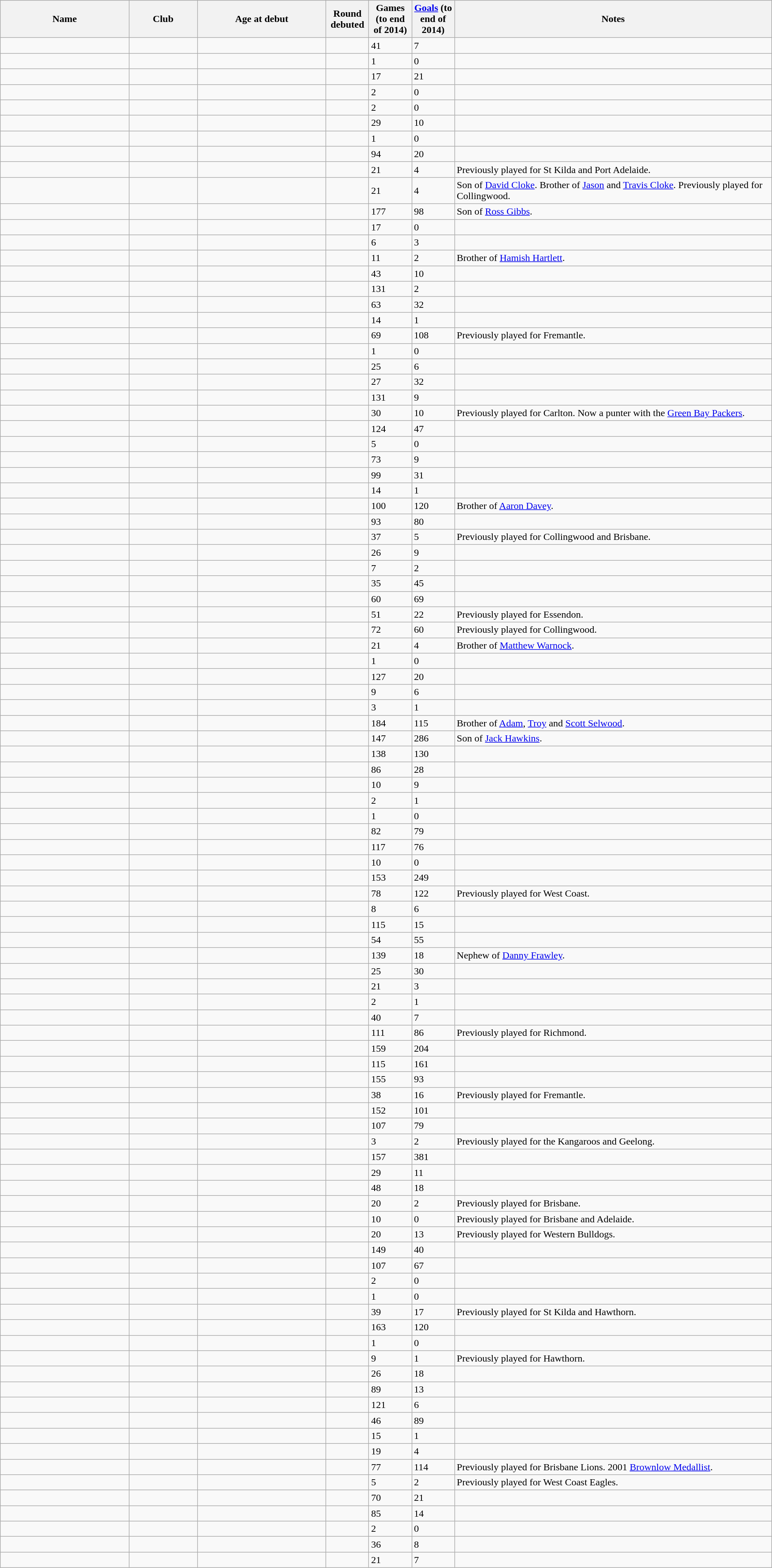<table class="wikitable sortable" style="width:100%;">
<tr style="background:#efefef;">
<th style="width:15%;">Name</th>
<th width=8%>Club</th>
<th style="width:15%;">Age at debut</th>
<th width=5%>Round debuted</th>
<th width=5%>Games (to end of 2014)</th>
<th width=5%><a href='#'>Goals</a> (to end of 2014)</th>
<th style="width:37%;">Notes</th>
</tr>
<tr>
<td></td>
<td></td>
<td></td>
<td></td>
<td>41</td>
<td>7</td>
<td></td>
</tr>
<tr>
<td></td>
<td></td>
<td></td>
<td></td>
<td>1</td>
<td>0</td>
<td></td>
</tr>
<tr>
<td></td>
<td></td>
<td></td>
<td></td>
<td>17</td>
<td>21</td>
<td></td>
</tr>
<tr>
<td></td>
<td></td>
<td></td>
<td></td>
<td>2</td>
<td>0</td>
<td></td>
</tr>
<tr>
<td></td>
<td></td>
<td></td>
<td></td>
<td>2</td>
<td>0</td>
<td></td>
</tr>
<tr>
<td></td>
<td></td>
<td></td>
<td></td>
<td>29</td>
<td>10</td>
<td></td>
</tr>
<tr>
<td></td>
<td></td>
<td></td>
<td></td>
<td>1</td>
<td>0</td>
<td></td>
</tr>
<tr>
<td></td>
<td></td>
<td></td>
<td></td>
<td>94</td>
<td>20</td>
<td></td>
</tr>
<tr>
<td></td>
<td></td>
<td></td>
<td></td>
<td>21</td>
<td>4</td>
<td>Previously played for St Kilda and Port Adelaide.</td>
</tr>
<tr>
<td></td>
<td></td>
<td></td>
<td></td>
<td>21</td>
<td>4</td>
<td>Son of <a href='#'>David Cloke</a>. Brother of <a href='#'>Jason</a> and <a href='#'>Travis Cloke</a>. Previously played for Collingwood.</td>
</tr>
<tr>
<td></td>
<td></td>
<td></td>
<td></td>
<td>177</td>
<td>98</td>
<td>Son of <a href='#'>Ross Gibbs</a>.</td>
</tr>
<tr>
<td></td>
<td></td>
<td></td>
<td></td>
<td>17</td>
<td>0</td>
<td></td>
</tr>
<tr>
<td></td>
<td></td>
<td></td>
<td></td>
<td>6</td>
<td>3</td>
<td></td>
</tr>
<tr>
<td></td>
<td></td>
<td></td>
<td></td>
<td>11</td>
<td>2</td>
<td>Brother of <a href='#'>Hamish Hartlett</a>.</td>
</tr>
<tr>
<td></td>
<td></td>
<td></td>
<td></td>
<td>43</td>
<td>10</td>
<td></td>
</tr>
<tr>
<td></td>
<td></td>
<td></td>
<td></td>
<td>131</td>
<td>2</td>
<td></td>
</tr>
<tr>
<td></td>
<td></td>
<td></td>
<td></td>
<td>63</td>
<td>32</td>
<td></td>
</tr>
<tr>
<td></td>
<td></td>
<td></td>
<td></td>
<td>14</td>
<td>1</td>
<td></td>
</tr>
<tr>
<td></td>
<td></td>
<td></td>
<td></td>
<td>69</td>
<td>108</td>
<td>Previously played for Fremantle.</td>
</tr>
<tr>
<td></td>
<td></td>
<td></td>
<td></td>
<td>1</td>
<td>0</td>
<td></td>
</tr>
<tr>
<td></td>
<td></td>
<td></td>
<td></td>
<td>25</td>
<td>6</td>
<td></td>
</tr>
<tr>
<td></td>
<td></td>
<td></td>
<td></td>
<td>27</td>
<td>32</td>
<td></td>
</tr>
<tr>
<td></td>
<td></td>
<td></td>
<td></td>
<td>131</td>
<td>9</td>
<td></td>
</tr>
<tr>
<td></td>
<td></td>
<td></td>
<td></td>
<td>30</td>
<td>10</td>
<td>Previously played for Carlton. Now a punter with the <a href='#'>Green Bay Packers</a>.</td>
</tr>
<tr>
<td></td>
<td></td>
<td></td>
<td></td>
<td>124</td>
<td>47</td>
<td></td>
</tr>
<tr>
<td></td>
<td></td>
<td></td>
<td></td>
<td>5</td>
<td>0</td>
<td></td>
</tr>
<tr>
<td></td>
<td></td>
<td></td>
<td></td>
<td>73</td>
<td>9</td>
<td></td>
</tr>
<tr>
<td></td>
<td></td>
<td></td>
<td></td>
<td>99</td>
<td>31</td>
<td></td>
</tr>
<tr>
<td></td>
<td></td>
<td></td>
<td></td>
<td>14</td>
<td>1</td>
<td></td>
</tr>
<tr>
<td></td>
<td></td>
<td></td>
<td></td>
<td>100</td>
<td>120</td>
<td>Brother of <a href='#'>Aaron Davey</a>.</td>
</tr>
<tr>
<td></td>
<td></td>
<td></td>
<td></td>
<td>93</td>
<td>80</td>
<td></td>
</tr>
<tr>
<td></td>
<td></td>
<td></td>
<td></td>
<td>37</td>
<td>5</td>
<td>Previously played for Collingwood and Brisbane.</td>
</tr>
<tr>
<td></td>
<td></td>
<td></td>
<td></td>
<td>26</td>
<td>9</td>
<td></td>
</tr>
<tr>
<td></td>
<td></td>
<td></td>
<td></td>
<td>7</td>
<td>2</td>
<td></td>
</tr>
<tr>
<td></td>
<td></td>
<td></td>
<td></td>
<td>35</td>
<td>45</td>
<td></td>
</tr>
<tr>
<td></td>
<td></td>
<td></td>
<td></td>
<td>60</td>
<td>69</td>
<td></td>
</tr>
<tr>
<td></td>
<td></td>
<td></td>
<td></td>
<td>51</td>
<td>22</td>
<td>Previously played for Essendon.</td>
</tr>
<tr>
<td></td>
<td></td>
<td></td>
<td></td>
<td>72</td>
<td>60</td>
<td>Previously played for Collingwood.</td>
</tr>
<tr>
<td></td>
<td></td>
<td></td>
<td></td>
<td>21</td>
<td>4</td>
<td>Brother of <a href='#'>Matthew Warnock</a>.</td>
</tr>
<tr>
<td></td>
<td></td>
<td></td>
<td></td>
<td>1</td>
<td>0</td>
<td></td>
</tr>
<tr>
<td></td>
<td></td>
<td></td>
<td></td>
<td>127</td>
<td>20</td>
<td></td>
</tr>
<tr>
<td></td>
<td></td>
<td></td>
<td></td>
<td>9</td>
<td>6</td>
<td></td>
</tr>
<tr>
<td></td>
<td></td>
<td></td>
<td></td>
<td>3</td>
<td>1</td>
<td></td>
</tr>
<tr>
<td></td>
<td></td>
<td></td>
<td></td>
<td>184</td>
<td>115</td>
<td>Brother of <a href='#'>Adam</a>, <a href='#'>Troy</a> and <a href='#'>Scott Selwood</a>.</td>
</tr>
<tr>
<td></td>
<td></td>
<td></td>
<td></td>
<td>147</td>
<td>286</td>
<td>Son of <a href='#'>Jack Hawkins</a>.</td>
</tr>
<tr>
<td></td>
<td></td>
<td></td>
<td></td>
<td>138</td>
<td>130</td>
<td></td>
</tr>
<tr>
<td></td>
<td></td>
<td></td>
<td></td>
<td>86</td>
<td>28</td>
<td></td>
</tr>
<tr>
<td></td>
<td></td>
<td></td>
<td></td>
<td>10</td>
<td>9</td>
<td></td>
</tr>
<tr>
<td></td>
<td></td>
<td></td>
<td></td>
<td>2</td>
<td>1</td>
<td></td>
</tr>
<tr>
<td></td>
<td></td>
<td></td>
<td></td>
<td>1</td>
<td>0</td>
<td></td>
</tr>
<tr>
<td></td>
<td></td>
<td></td>
<td></td>
<td>82</td>
<td>79</td>
<td></td>
</tr>
<tr>
<td></td>
<td></td>
<td></td>
<td></td>
<td>117</td>
<td>76</td>
<td></td>
</tr>
<tr>
<td></td>
<td></td>
<td></td>
<td></td>
<td>10</td>
<td>0</td>
<td></td>
</tr>
<tr>
<td></td>
<td></td>
<td></td>
<td></td>
<td>153</td>
<td>249</td>
<td></td>
</tr>
<tr>
<td></td>
<td></td>
<td></td>
<td></td>
<td>78</td>
<td>122</td>
<td>Previously played for West Coast.</td>
</tr>
<tr>
<td></td>
<td></td>
<td></td>
<td></td>
<td>8</td>
<td>6</td>
<td></td>
</tr>
<tr>
<td></td>
<td></td>
<td></td>
<td></td>
<td>115</td>
<td>15</td>
<td></td>
</tr>
<tr>
<td></td>
<td></td>
<td></td>
<td></td>
<td>54</td>
<td>55</td>
<td></td>
</tr>
<tr>
<td></td>
<td></td>
<td></td>
<td></td>
<td>139</td>
<td>18</td>
<td>Nephew of <a href='#'>Danny Frawley</a>.</td>
</tr>
<tr>
<td></td>
<td></td>
<td></td>
<td></td>
<td>25</td>
<td>30</td>
<td></td>
</tr>
<tr>
<td></td>
<td></td>
<td></td>
<td></td>
<td>21</td>
<td>3</td>
<td></td>
</tr>
<tr>
<td></td>
<td></td>
<td></td>
<td></td>
<td>2</td>
<td>1</td>
<td></td>
</tr>
<tr>
<td></td>
<td></td>
<td></td>
<td></td>
<td>40</td>
<td>7</td>
<td></td>
</tr>
<tr>
<td></td>
<td></td>
<td></td>
<td></td>
<td>111</td>
<td>86</td>
<td>Previously played for Richmond.</td>
</tr>
<tr>
<td></td>
<td></td>
<td></td>
<td></td>
<td>159</td>
<td>204</td>
<td></td>
</tr>
<tr>
<td></td>
<td></td>
<td></td>
<td></td>
<td>115</td>
<td>161</td>
<td></td>
</tr>
<tr>
<td></td>
<td></td>
<td></td>
<td></td>
<td>155</td>
<td>93</td>
<td></td>
</tr>
<tr>
<td></td>
<td></td>
<td></td>
<td></td>
<td>38</td>
<td>16</td>
<td>Previously played for Fremantle.</td>
</tr>
<tr>
<td></td>
<td></td>
<td></td>
<td></td>
<td>152</td>
<td>101</td>
<td></td>
</tr>
<tr>
<td></td>
<td></td>
<td></td>
<td></td>
<td>107</td>
<td>79</td>
<td></td>
</tr>
<tr>
<td></td>
<td></td>
<td></td>
<td></td>
<td>3</td>
<td>2</td>
<td>Previously played for the Kangaroos and Geelong.</td>
</tr>
<tr>
<td></td>
<td></td>
<td></td>
<td></td>
<td>157</td>
<td>381</td>
<td></td>
</tr>
<tr>
<td></td>
<td></td>
<td></td>
<td></td>
<td>29</td>
<td>11</td>
<td></td>
</tr>
<tr>
<td></td>
<td></td>
<td></td>
<td></td>
<td>48</td>
<td>18</td>
<td></td>
</tr>
<tr>
<td></td>
<td></td>
<td></td>
<td></td>
<td>20</td>
<td>2</td>
<td>Previously played for Brisbane.</td>
</tr>
<tr>
<td></td>
<td></td>
<td></td>
<td></td>
<td>10</td>
<td>0</td>
<td>Previously played for Brisbane and Adelaide.</td>
</tr>
<tr>
<td></td>
<td></td>
<td></td>
<td></td>
<td>20</td>
<td>13</td>
<td>Previously played for Western Bulldogs.</td>
</tr>
<tr>
<td></td>
<td></td>
<td></td>
<td></td>
<td>149</td>
<td>40</td>
<td></td>
</tr>
<tr>
<td></td>
<td></td>
<td></td>
<td></td>
<td>107</td>
<td>67</td>
<td></td>
</tr>
<tr>
<td></td>
<td></td>
<td></td>
<td></td>
<td>2</td>
<td>0</td>
<td></td>
</tr>
<tr>
<td></td>
<td></td>
<td></td>
<td></td>
<td>1</td>
<td>0</td>
<td></td>
</tr>
<tr>
<td></td>
<td></td>
<td></td>
<td></td>
<td>39</td>
<td>17</td>
<td>Previously played for St Kilda and Hawthorn.</td>
</tr>
<tr>
<td></td>
<td></td>
<td></td>
<td></td>
<td>163</td>
<td>120</td>
<td></td>
</tr>
<tr>
<td></td>
<td></td>
<td></td>
<td></td>
<td>1</td>
<td>0</td>
<td></td>
</tr>
<tr>
<td></td>
<td></td>
<td></td>
<td></td>
<td>9</td>
<td>1</td>
<td>Previously played for Hawthorn.</td>
</tr>
<tr>
<td></td>
<td></td>
<td></td>
<td></td>
<td>26</td>
<td>18</td>
<td></td>
</tr>
<tr>
<td></td>
<td></td>
<td></td>
<td></td>
<td>89</td>
<td>13</td>
<td></td>
</tr>
<tr>
<td></td>
<td></td>
<td></td>
<td></td>
<td>121</td>
<td>6</td>
<td></td>
</tr>
<tr>
<td></td>
<td></td>
<td></td>
<td></td>
<td>46</td>
<td>89</td>
<td></td>
</tr>
<tr>
<td></td>
<td></td>
<td></td>
<td></td>
<td>15</td>
<td>1</td>
<td></td>
</tr>
<tr>
<td></td>
<td></td>
<td></td>
<td></td>
<td>19</td>
<td>4</td>
<td></td>
</tr>
<tr>
<td></td>
<td></td>
<td></td>
<td></td>
<td>77</td>
<td>114</td>
<td>Previously played for Brisbane Lions. 2001 <a href='#'>Brownlow Medallist</a>.</td>
</tr>
<tr>
<td></td>
<td></td>
<td></td>
<td></td>
<td>5</td>
<td>2</td>
<td>Previously played for West Coast Eagles.</td>
</tr>
<tr>
<td></td>
<td></td>
<td></td>
<td></td>
<td>70</td>
<td>21</td>
<td></td>
</tr>
<tr>
<td></td>
<td></td>
<td></td>
<td></td>
<td>85</td>
<td>14</td>
<td></td>
</tr>
<tr>
<td></td>
<td></td>
<td></td>
<td></td>
<td>2</td>
<td>0</td>
<td></td>
</tr>
<tr>
<td></td>
<td></td>
<td></td>
<td></td>
<td>36</td>
<td>8</td>
<td></td>
</tr>
<tr>
<td></td>
<td></td>
<td></td>
<td></td>
<td>21</td>
<td>7</td>
<td></td>
</tr>
</table>
